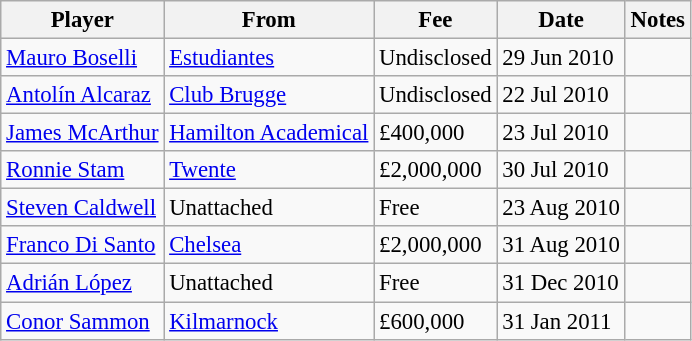<table class="wikitable" style="text-align:center; font-size:95%; text-align:left">
<tr>
<th>Player</th>
<th>From</th>
<th>Fee</th>
<th>Date</th>
<th>Notes</th>
</tr>
<tr --->
<td> <a href='#'>Mauro Boselli</a></td>
<td> <a href='#'>Estudiantes</a></td>
<td>Undisclosed</td>
<td>29 Jun 2010</td>
<td align="center"></td>
</tr>
<tr --->
<td> <a href='#'>Antolín Alcaraz</a></td>
<td> <a href='#'>Club Brugge</a></td>
<td>Undisclosed</td>
<td>22 Jul 2010</td>
<td align="center"></td>
</tr>
<tr --->
<td> <a href='#'>James McArthur</a></td>
<td> <a href='#'>Hamilton Academical</a></td>
<td>£400,000</td>
<td>23 Jul 2010</td>
<td align="center"></td>
</tr>
<tr --->
<td> <a href='#'>Ronnie Stam</a></td>
<td> <a href='#'>Twente</a></td>
<td>£2,000,000</td>
<td>30 Jul 2010</td>
<td align="center"></td>
</tr>
<tr --->
<td> <a href='#'>Steven Caldwell</a></td>
<td>Unattached</td>
<td>Free</td>
<td>23 Aug 2010</td>
<td align="center"></td>
</tr>
<tr --->
<td> <a href='#'>Franco Di Santo</a></td>
<td> <a href='#'>Chelsea</a></td>
<td>£2,000,000</td>
<td>31 Aug 2010</td>
<td align="center"></td>
</tr>
<tr>
<td> <a href='#'>Adrián López</a></td>
<td>Unattached</td>
<td>Free</td>
<td>31 Dec 2010</td>
<td align="center"></td>
</tr>
<tr --->
<td> <a href='#'>Conor Sammon</a></td>
<td> <a href='#'>Kilmarnock</a></td>
<td>£600,000</td>
<td>31 Jan 2011</td>
<td align="center"></td>
</tr>
</table>
